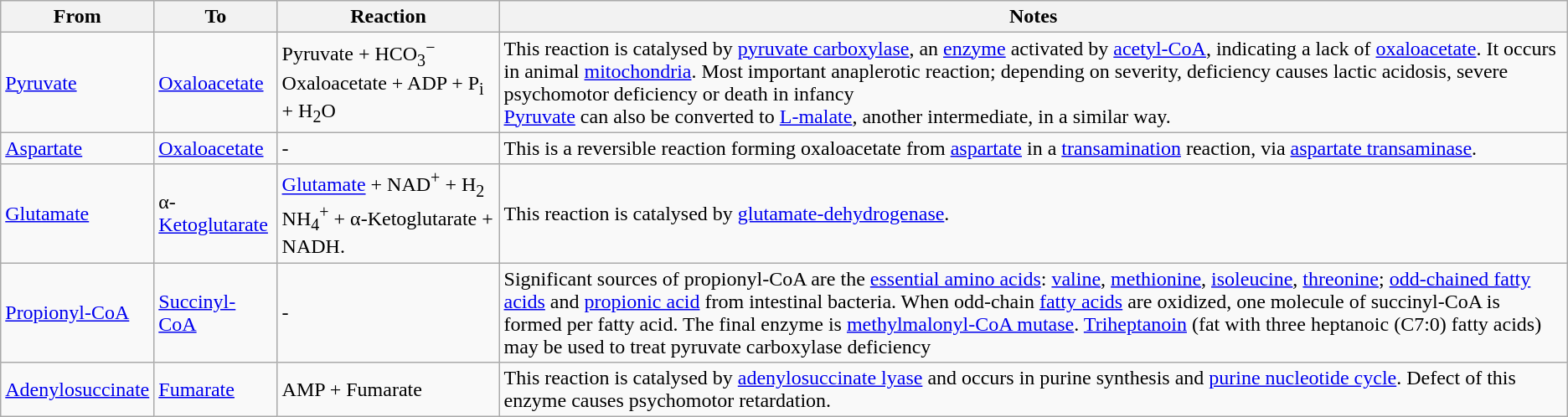<table class="wikitable">
<tr>
<th>From</th>
<th>To</th>
<th>Reaction</th>
<th>Notes</th>
</tr>
<tr>
<td><a href='#'>Pyruvate</a></td>
<td><a href='#'>Oxaloacetate</a></td>
<td>Pyruvate + HCO<sub>3</sub><sup>−</sup> Oxaloacetate + ADP + P<sub>i</sub> + H<sub>2</sub>O</td>
<td>This reaction is catalysed by <a href='#'>pyruvate carboxylase</a>, an <a href='#'>enzyme</a> activated by <a href='#'>acetyl-CoA</a>, indicating a lack of <a href='#'>oxaloacetate</a>. It occurs in animal <a href='#'>mitochondria</a>. Most important anaplerotic reaction; depending on severity, deficiency causes lactic acidosis, severe psychomotor deficiency or death in infancy <br><a href='#'>Pyruvate</a> can also be converted to <a href='#'>L-malate</a>, another intermediate, in a similar way.</td>
</tr>
<tr>
<td><a href='#'>Aspartate</a></td>
<td><a href='#'>Oxaloacetate</a></td>
<td>-</td>
<td>This is a reversible reaction forming oxaloacetate from <a href='#'>aspartate</a> in a <a href='#'>transamination</a> reaction, via <a href='#'>aspartate transaminase</a>.</td>
</tr>
<tr>
<td><a href='#'>Glutamate</a></td>
<td>α-<a href='#'>Ketoglutarate</a></td>
<td><a href='#'>Glutamate</a> + NAD<sup>+</sup> + H<sub>2</sub> NH<sub>4</sub><sup>+</sup> + α-Ketoglutarate + NADH.</td>
<td>This reaction is catalysed by <a href='#'>glutamate-dehydrogenase</a>.</td>
</tr>
<tr>
<td><a href='#'>Propionyl-CoA</a></td>
<td><a href='#'>Succinyl-CoA</a></td>
<td>-</td>
<td>Significant sources of propionyl-CoA are the <a href='#'>essential amino acids</a>: <a href='#'>valine</a>, <a href='#'>methionine</a>, <a href='#'>isoleucine</a>, <a href='#'>threonine</a>; <a href='#'>odd-chained fatty acids</a> and <a href='#'>propionic acid</a> from intestinal bacteria. When odd-chain <a href='#'>fatty acids</a> are oxidized, one molecule of succinyl-CoA is formed per fatty acid. The final enzyme is <a href='#'>methylmalonyl-CoA mutase</a>. <a href='#'>Triheptanoin</a> (fat with three heptanoic (C7:0) fatty acids) may be used to treat pyruvate carboxylase deficiency</td>
</tr>
<tr>
<td><a href='#'>Adenylosuccinate</a></td>
<td><a href='#'>Fumarate</a></td>
<td> AMP + Fumarate</td>
<td>This reaction is catalysed by <a href='#'>adenylosuccinate lyase</a> and occurs in purine synthesis and <a href='#'>purine nucleotide cycle</a>. Defect of this enzyme  causes psychomotor retardation.</td>
</tr>
</table>
